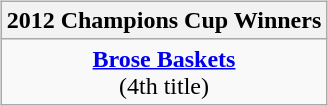<table style="width:100%;">
<tr>
<td style="vertical-align:top; width:33%;"></td>
<td style="width:33%; vertical-align:top; text-align:center;"><br><table class=wikitable style="text-align:center; margin:auto">
<tr>
<th>2012 Champions Cup Winners</th>
</tr>
<tr>
<td><strong><a href='#'>Brose Baskets</a></strong><br>(4th title)</td>
</tr>
</table>
</td>
<td style="width:33%; vertical-align:top; text-align:center;"></td>
</tr>
</table>
